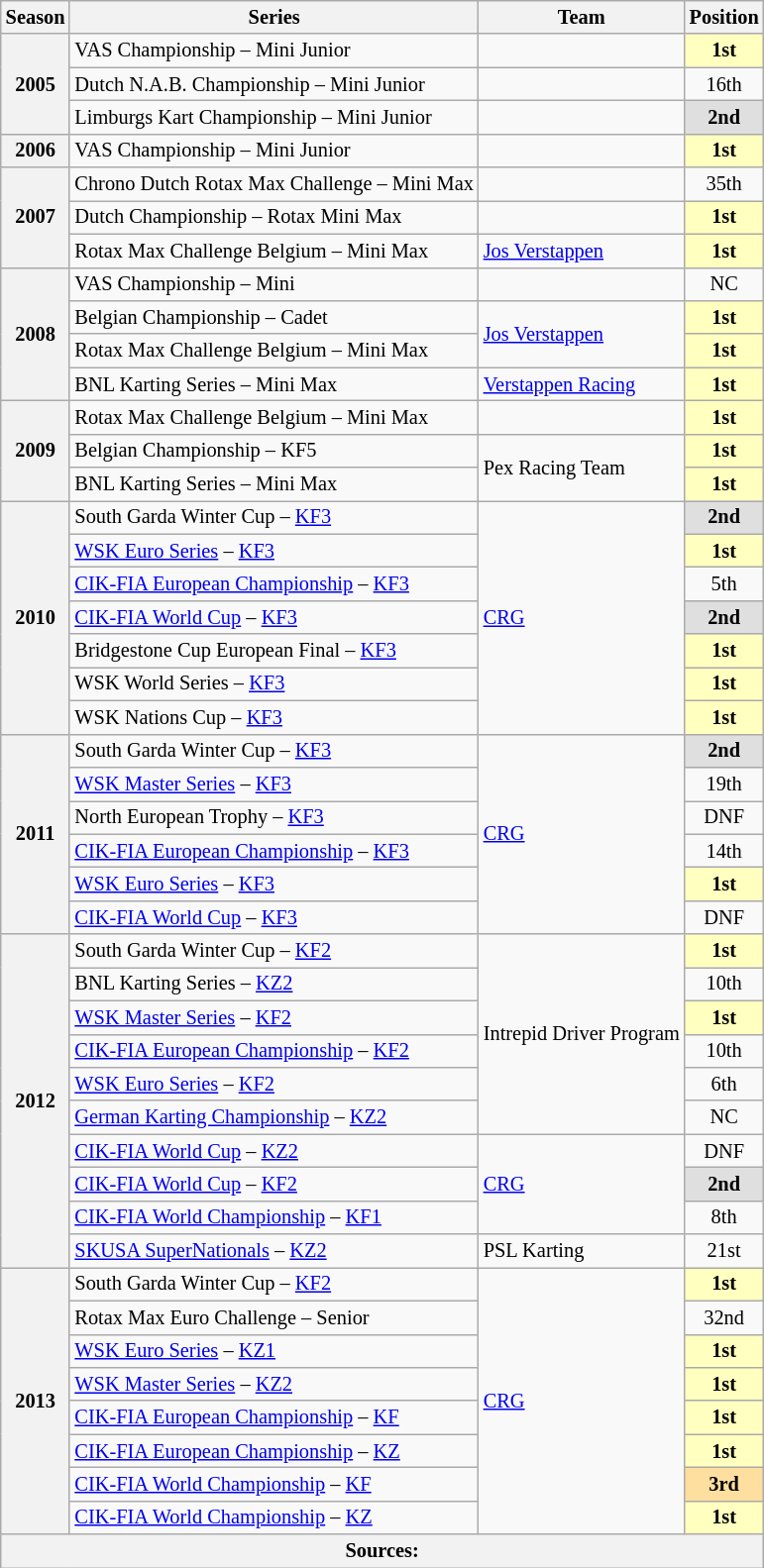<table class="wikitable" style="font-size: 85%; text-align:center">
<tr>
<th>Season</th>
<th>Series</th>
<th>Team</th>
<th>Position</th>
</tr>
<tr>
<th rowspan="3">2005</th>
<td align="left">VAS Championship – Mini Junior</td>
<td align="left"></td>
<td style="background:#FFFFBF;"><strong>1st</strong></td>
</tr>
<tr>
<td align="left">Dutch N.A.B. Championship – Mini Junior</td>
<td align="left"></td>
<td>16th</td>
</tr>
<tr>
<td align="left">Limburgs Kart Championship – Mini Junior</td>
<td align="left"></td>
<td style="background:#DFDFDF;"><strong>2nd</strong></td>
</tr>
<tr>
<th>2006</th>
<td align="left">VAS Championship – Mini Junior</td>
<td align="left"></td>
<td style="background:#FFFFBF;"><strong>1st</strong></td>
</tr>
<tr>
<th rowspan="3">2007</th>
<td align="left">Chrono Dutch Rotax Max Challenge – Mini Max</td>
<td align="left"></td>
<td>35th</td>
</tr>
<tr>
<td align="left">Dutch Championship – Rotax Mini Max</td>
<td align="left"></td>
<td style="background:#FFFFBF;"><strong>1st</strong></td>
</tr>
<tr>
<td align="left">Rotax Max Challenge Belgium – Mini Max</td>
<td align="left"><a href='#'>Jos Verstappen</a></td>
<td style="background:#FFFFBF;"><strong>1st</strong></td>
</tr>
<tr>
<th rowspan="4">2008</th>
<td align="left">VAS Championship – Mini</td>
<td align="left"></td>
<td>NC</td>
</tr>
<tr>
<td align="left">Belgian Championship – Cadet</td>
<td rowspan="2" align="left"><a href='#'>Jos Verstappen</a></td>
<td style="background:#FFFFBF;"><strong>1st</strong></td>
</tr>
<tr>
<td align="left">Rotax Max Challenge Belgium – Mini Max</td>
<td style="background:#FFFFBF;"><strong>1st</strong></td>
</tr>
<tr>
<td align="left">BNL Karting Series – Mini Max</td>
<td align="left"><a href='#'>Verstappen Racing</a></td>
<td style="background:#FFFFBF;"><strong>1st</strong></td>
</tr>
<tr>
<th rowspan="3">2009</th>
<td align="left">Rotax Max Challenge Belgium – Mini Max</td>
<td align="left"></td>
<td style="background:#FFFFBF;"><strong>1st</strong></td>
</tr>
<tr>
<td align="left">Belgian Championship – KF5</td>
<td rowspan="2" align="left">Pex Racing Team</td>
<td style="background:#FFFFBF;"><strong>1st</strong></td>
</tr>
<tr>
<td align="left">BNL Karting Series – Mini Max</td>
<td style="background:#FFFFBF;"><strong>1st</strong></td>
</tr>
<tr>
<th rowspan="7">2010</th>
<td align="left">South Garda Winter Cup – <a href='#'>KF3</a></td>
<td rowspan="7" align="left"><a href='#'>CRG</a></td>
<td style="background:#DFDFDF;"><strong>2nd</strong></td>
</tr>
<tr>
<td align="left"><a href='#'>WSK Euro Series</a> – <a href='#'>KF3</a></td>
<td style="background:#FFFFBF;"><strong>1st</strong></td>
</tr>
<tr>
<td align="left"><a href='#'>CIK-FIA European Championship</a> – <a href='#'>KF3</a></td>
<td>5th</td>
</tr>
<tr>
<td align="left"><a href='#'>CIK-FIA World Cup</a> – <a href='#'>KF3</a></td>
<td style="background:#DFDFDF;"><strong>2nd</strong></td>
</tr>
<tr>
<td align="left">Bridgestone Cup European Final – <a href='#'>KF3</a></td>
<td style="background:#FFFFBF;"><strong>1st</strong></td>
</tr>
<tr>
<td align="left">WSK World Series – <a href='#'>KF3</a></td>
<td style="background:#FFFFBF;"><strong>1st</strong></td>
</tr>
<tr>
<td align="left">WSK Nations Cup – <a href='#'>KF3</a></td>
<td style="background:#FFFFBF;"><strong>1st</strong></td>
</tr>
<tr>
<th rowspan="6">2011</th>
<td align="left">South Garda Winter Cup – <a href='#'>KF3</a></td>
<td rowspan="6" align="left"><a href='#'>CRG</a></td>
<td style="background:#DFDFDF;"><strong>2nd</strong></td>
</tr>
<tr>
<td align="left"><a href='#'>WSK Master Series</a> – <a href='#'>KF3</a></td>
<td>19th</td>
</tr>
<tr>
<td align="left">North European Trophy – <a href='#'>KF3</a></td>
<td>DNF</td>
</tr>
<tr>
<td align="left"><a href='#'>CIK-FIA European Championship</a> – <a href='#'>KF3</a></td>
<td>14th</td>
</tr>
<tr>
<td align="left"><a href='#'>WSK Euro Series</a> – <a href='#'>KF3</a></td>
<td style="background:#FFFFBF;"><strong>1st</strong></td>
</tr>
<tr>
<td align="left"><a href='#'>CIK-FIA World Cup</a> – <a href='#'>KF3</a></td>
<td>DNF</td>
</tr>
<tr>
<th rowspan="10">2012</th>
<td align="left">South Garda Winter Cup – <a href='#'>KF2</a></td>
<td rowspan="6" align="left">Intrepid Driver Program</td>
<td style="background:#FFFFBF;"><strong>1st</strong></td>
</tr>
<tr>
<td align="left">BNL Karting Series – <a href='#'>KZ2</a></td>
<td>10th</td>
</tr>
<tr>
<td align="left"><a href='#'>WSK Master Series</a> – <a href='#'>KF2</a></td>
<td style="background:#FFFFBF;"><strong>1st</strong></td>
</tr>
<tr>
<td align="left"><a href='#'>CIK-FIA European Championship</a> – <a href='#'>KF2</a></td>
<td>10th</td>
</tr>
<tr>
<td align="left"><a href='#'>WSK Euro Series</a> – <a href='#'>KF2</a></td>
<td>6th</td>
</tr>
<tr>
<td align="left"><a href='#'>German Karting Championship</a> – <a href='#'>KZ2</a></td>
<td>NC</td>
</tr>
<tr>
<td align="left"><a href='#'>CIK-FIA World Cup</a> – <a href='#'>KZ2</a></td>
<td rowspan="3" align="left"><a href='#'>CRG</a></td>
<td>DNF</td>
</tr>
<tr>
<td align="left"><a href='#'>CIK-FIA World Cup</a> – <a href='#'>KF2</a></td>
<td style="background:#DFDFDF;"><strong>2nd</strong></td>
</tr>
<tr>
<td align="left"><a href='#'>CIK-FIA World Championship</a> – <a href='#'>KF1</a></td>
<td>8th</td>
</tr>
<tr>
<td align="left"><a href='#'>SKUSA SuperNationals</a> – <a href='#'>KZ2</a></td>
<td align="left">PSL Karting</td>
<td>21st</td>
</tr>
<tr>
<th rowspan="8">2013</th>
<td align="left">South Garda Winter Cup – <a href='#'>KF2</a></td>
<td rowspan="8" align="left"><a href='#'>CRG</a></td>
<td style="background:#FFFFBF;"><strong>1st</strong></td>
</tr>
<tr>
<td align="left">Rotax Max Euro Challenge – Senior</td>
<td>32nd</td>
</tr>
<tr>
<td align="left"><a href='#'>WSK Euro Series</a> – <a href='#'>KZ1</a></td>
<td style="background:#FFFFBF;"><strong>1st</strong></td>
</tr>
<tr>
<td align="left"><a href='#'>WSK Master Series</a> – <a href='#'>KZ2</a></td>
<td style="background:#FFFFBF;"><strong>1st</strong></td>
</tr>
<tr>
<td align="left"><a href='#'>CIK-FIA European Championship</a> – <a href='#'>KF</a></td>
<td style="background:#FFFFBF;"><strong>1st</strong></td>
</tr>
<tr>
<td align="left"><a href='#'>CIK-FIA European Championship</a> – <a href='#'>KZ</a></td>
<td style="background:#FFFFBF;"><strong>1st</strong></td>
</tr>
<tr>
<td align="left"><a href='#'>CIK-FIA World Championship</a> – <a href='#'>KF</a></td>
<td style="background:#FFDF9F;"><strong>3rd</strong></td>
</tr>
<tr>
<td align="left"><a href='#'>CIK-FIA World Championship</a> – <a href='#'>KZ</a></td>
<td style="background:#FFFFBF;"><strong>1st</strong></td>
</tr>
<tr>
<th colspan="4">Sources:</th>
</tr>
</table>
